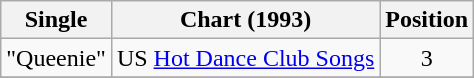<table class="wikitable" border="1">
<tr>
<th>Single</th>
<th>Chart (1993)</th>
<th>Position</th>
</tr>
<tr>
<td rowspan="1">"Queenie"</td>
<td>US <a href='#'>Hot Dance Club Songs</a></td>
<td align="center">3</td>
</tr>
<tr>
</tr>
</table>
